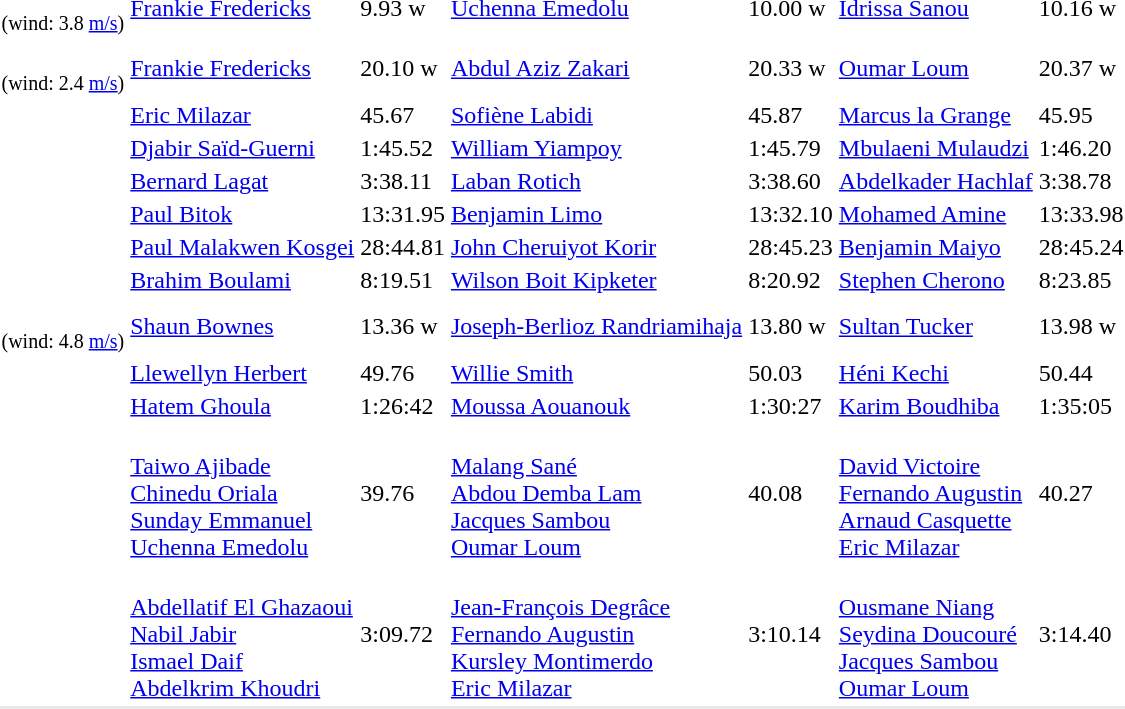<table>
<tr>
<td><br><small>(wind: 3.8 <a href='#'>m/s</a>)</small></td>
<td><a href='#'>Frankie Fredericks</a> <br> </td>
<td>9.93 w</td>
<td><a href='#'>Uchenna Emedolu</a> <br> </td>
<td>10.00 w</td>
<td><a href='#'>Idrissa Sanou</a> <br> </td>
<td>10.16 w</td>
</tr>
<tr>
<td><br><small>(wind: 2.4 <a href='#'>m/s</a>)</small></td>
<td><a href='#'>Frankie Fredericks</a> <br> </td>
<td>20.10 w</td>
<td><a href='#'>Abdul Aziz Zakari</a>  <br> </td>
<td>20.33 w</td>
<td><a href='#'>Oumar Loum</a> <br> </td>
<td>20.37 w</td>
</tr>
<tr>
<td></td>
<td><a href='#'>Eric Milazar</a> <br>  </td>
<td>45.67</td>
<td><a href='#'>Sofiène Labidi</a> <br> </td>
<td>45.87</td>
<td><a href='#'>Marcus la Grange</a> <br> </td>
<td>45.95</td>
</tr>
<tr>
<td></td>
<td><a href='#'>Djabir Saïd-Guerni</a> <br> </td>
<td>1:45.52</td>
<td><a href='#'>William Yiampoy</a> <br> </td>
<td>1:45.79</td>
<td><a href='#'>Mbulaeni Mulaudzi</a> <br> </td>
<td>1:46.20</td>
</tr>
<tr>
<td></td>
<td><a href='#'>Bernard Lagat</a> <br> </td>
<td>3:38.11</td>
<td><a href='#'>Laban Rotich</a> <br> </td>
<td>3:38.60</td>
<td><a href='#'>Abdelkader Hachlaf</a> <br> </td>
<td>3:38.78</td>
</tr>
<tr>
<td></td>
<td><a href='#'>Paul Bitok</a> <br> </td>
<td>13:31.95</td>
<td><a href='#'>Benjamin Limo</a> <br>  </td>
<td>13:32.10</td>
<td><a href='#'>Mohamed Amine</a> <br> </td>
<td>13:33.98</td>
</tr>
<tr>
<td></td>
<td><a href='#'>Paul Malakwen Kosgei</a> <br> </td>
<td>28:44.81</td>
<td><a href='#'>John Cheruiyot Korir</a> <br>  </td>
<td>28:45.23</td>
<td><a href='#'>Benjamin Maiyo</a> <br> </td>
<td>28:45.24</td>
</tr>
<tr>
<td></td>
<td><a href='#'>Brahim Boulami</a> <br> </td>
<td>8:19.51</td>
<td><a href='#'>Wilson Boit Kipketer</a>  <br> </td>
<td>8:20.92</td>
<td><a href='#'>Stephen Cherono</a> <br> </td>
<td>8:23.85</td>
</tr>
<tr>
<td><br><small>(wind: 4.8 <a href='#'>m/s</a>)</small></td>
<td><a href='#'>Shaun Bownes</a> <br> </td>
<td>13.36 w</td>
<td><a href='#'>Joseph-Berlioz Randriamihaja</a> <br> </td>
<td>13.80 w</td>
<td><a href='#'>Sultan Tucker</a> <br> </td>
<td>13.98 w</td>
</tr>
<tr>
<td></td>
<td><a href='#'>Llewellyn Herbert</a> <br> </td>
<td>49.76</td>
<td><a href='#'>Willie Smith</a> <br> </td>
<td>50.03</td>
<td><a href='#'>Héni Kechi</a> <br> </td>
<td>50.44</td>
</tr>
<tr>
<td></td>
<td><a href='#'>Hatem Ghoula</a> <br> </td>
<td>1:26:42</td>
<td><a href='#'>Moussa Aouanouk</a> <br> </td>
<td>1:30:27</td>
<td><a href='#'>Karim Boudhiba</a> <br> </td>
<td>1:35:05</td>
</tr>
<tr>
<td></td>
<td><br><a href='#'>Taiwo Ajibade</a><br><a href='#'>Chinedu Oriala</a><br><a href='#'>Sunday Emmanuel</a><br><a href='#'>Uchenna Emedolu</a></td>
<td>39.76</td>
<td><br><a href='#'>Malang Sané</a><br><a href='#'>Abdou Demba Lam</a><br><a href='#'>Jacques Sambou</a><br><a href='#'>Oumar Loum</a></td>
<td>40.08</td>
<td><br><a href='#'>David Victoire</a><br><a href='#'>Fernando Augustin</a><br><a href='#'>Arnaud Casquette</a><br><a href='#'>Eric Milazar</a></td>
<td>40.27</td>
</tr>
<tr>
<td></td>
<td><br><a href='#'>Abdellatif El Ghazaoui</a><br><a href='#'>Nabil Jabir</a><br><a href='#'>Ismael Daif</a><br><a href='#'>Abdelkrim Khoudri</a></td>
<td>3:09.72</td>
<td><br><a href='#'>Jean-François Degrâce</a><br><a href='#'>Fernando Augustin</a><br><a href='#'>Kursley Montimerdo</a><br><a href='#'>Eric Milazar</a></td>
<td>3:10.14</td>
<td><br><a href='#'>Ousmane Niang</a><br><a href='#'>Seydina Doucouré</a><br><a href='#'>Jacques Sambou</a><br><a href='#'>Oumar Loum</a></td>
<td>3:14.40</td>
</tr>
<tr bgcolor= e8e8e8>
<td colspan=7></td>
</tr>
</table>
